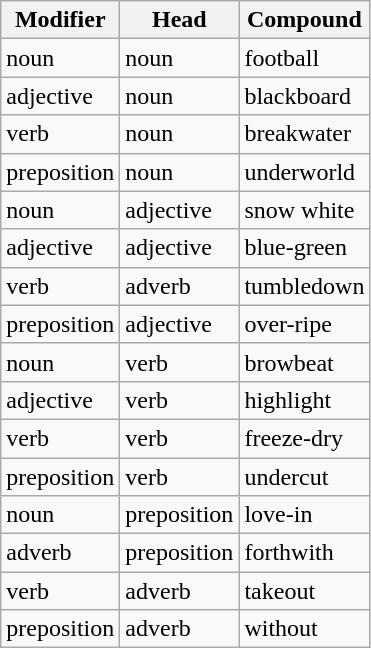<table class="wikitable">
<tr>
<th>Modifier</th>
<th>Head</th>
<th>Compound</th>
</tr>
<tr>
<td>noun</td>
<td>noun</td>
<td>football</td>
</tr>
<tr>
<td>adjective</td>
<td>noun</td>
<td>blackboard</td>
</tr>
<tr>
<td>verb</td>
<td>noun</td>
<td>breakwater</td>
</tr>
<tr>
<td>preposition</td>
<td>noun</td>
<td>underworld</td>
</tr>
<tr>
<td>noun</td>
<td>adjective</td>
<td>snow white</td>
</tr>
<tr>
<td>adjective</td>
<td>adjective</td>
<td>blue-green</td>
</tr>
<tr>
<td>verb</td>
<td>adverb</td>
<td>tumbledown</td>
</tr>
<tr>
<td>preposition</td>
<td>adjective</td>
<td>over-ripe</td>
</tr>
<tr>
<td>noun</td>
<td>verb</td>
<td>browbeat</td>
</tr>
<tr>
<td>adjective</td>
<td>verb</td>
<td>highlight</td>
</tr>
<tr>
<td>verb</td>
<td>verb</td>
<td>freeze-dry</td>
</tr>
<tr>
<td>preposition</td>
<td>verb</td>
<td>undercut</td>
</tr>
<tr>
<td>noun</td>
<td>preposition</td>
<td>love-in</td>
</tr>
<tr>
<td>adverb</td>
<td>preposition</td>
<td>forthwith</td>
</tr>
<tr>
<td>verb</td>
<td>adverb</td>
<td>takeout</td>
</tr>
<tr>
<td>preposition</td>
<td>adverb</td>
<td>without</td>
</tr>
</table>
